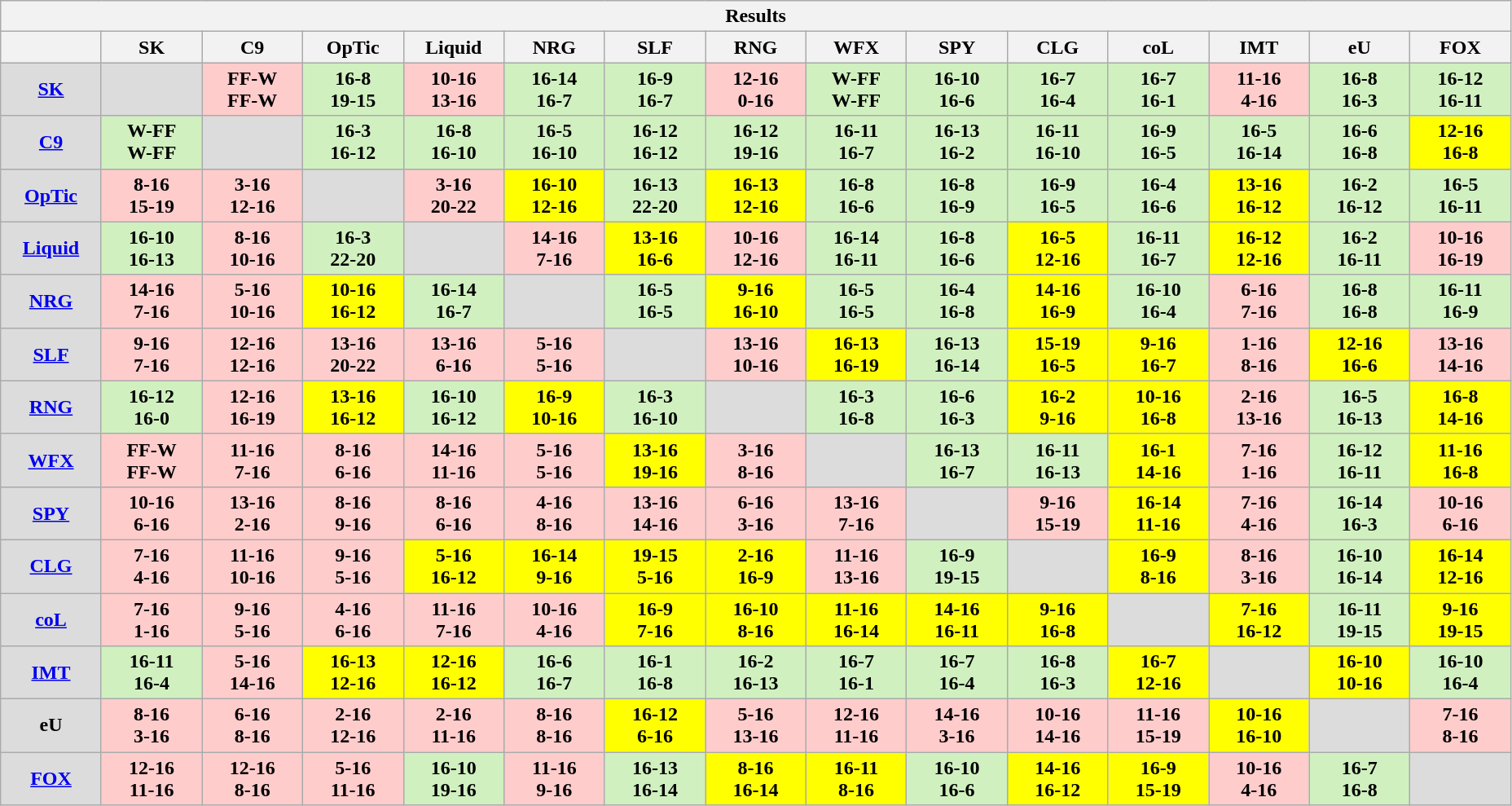<table class="wikitable" style="text-align: center;">
<tr>
<th colspan=15>Results</th>
</tr>
<tr>
<th width="75px"></th>
<th width="75px">SK</th>
<th width="75px">C9</th>
<th width="75px">OpTic</th>
<th width="75px">Liquid</th>
<th width="75px">NRG</th>
<th width="75px">SLF</th>
<th width="75px">RNG</th>
<th width="75px">WFX</th>
<th width="75px">SPY</th>
<th width="75px">CLG</th>
<th width="75px">coL</th>
<th width="75px">IMT</th>
<th width="75px">eU</th>
<th width="75px">FOX</th>
</tr>
<tr>
<td style="background: #DCDCDC;"><strong><a href='#'>SK</a></strong></td>
<td style="background: #DCDCDC;"></td>
<td style="background: #FFCCCC;"><strong>FF-W<br>FF-W</strong></td>
<td style="background: #D0F0C0;"><strong>16-8<br>19-15</strong></td>
<td style="background: #FFCCCC;"><strong>10-16<br>13-16</strong></td>
<td style="background: #D0F0C0;"><strong>16-14<br>16-7</strong></td>
<td style="background: #D0F0C0;"><strong>16-9<br>16-7</strong></td>
<td style="background: #FFCCCC;"><strong>12-16<br>0-16</strong></td>
<td style="background: #D0F0C0;"><strong>W-FF<br>W-FF</strong></td>
<td style="background: #D0F0C0;"><strong>16-10<br>16-6</strong></td>
<td style="background: #D0F0C0;"><strong>16-7<br>16-4</strong></td>
<td style="background: #D0F0C0;"><strong>16-7<br>16-1</strong></td>
<td style="background: #FFCCCC;"><strong>11-16<br>4-16</strong></td>
<td style="background: #D0F0C0;"><strong>16-8<br>16-3</strong></td>
<td style="background: #D0F0C0;"><strong>16-12<br>16-11</strong></td>
</tr>
<tr>
<td style="background: #DCDCDC;"><strong><a href='#'>C9</a></strong></td>
<td style="background: #D0F0C0;"><strong>W-FF<br>W-FF</strong></td>
<td style="background: #DCDCDC;"></td>
<td style="background: #D0F0C0;"><strong>16-3<br>16-12</strong></td>
<td style="background: #D0F0C0;"><strong>16-8<br>16-10</strong></td>
<td style="background: #D0F0C0;"><strong>16-5<br>16-10</strong></td>
<td style="background: #D0F0C0;"><strong>16-12<br>16-12</strong></td>
<td style="background: #D0F0C0;"><strong>16-12<br>19-16</strong></td>
<td style="background: #D0F0C0;"><strong>16-11<br>16-7</strong></td>
<td style="background: #D0F0C0;"><strong>16-13<br>16-2</strong></td>
<td style="background: #D0F0C0;"><strong>16-11<br>16-10</strong></td>
<td style="background: #D0F0C0;"><strong>16-9<br>16-5</strong></td>
<td style="background: #D0F0C0;"><strong>16-5<br>16-14</strong></td>
<td style="background: #D0F0C0;"><strong>16-6<br>16-8</strong></td>
<td style="background: #FFFF00;"><strong>12-16<br>16-8</strong></td>
</tr>
<tr>
<td style="background: #DCDCDC;"><strong><a href='#'>OpTic</a></strong></td>
<td style="background: #FFCCCC;"><strong>8-16<br>15-19</strong></td>
<td style="background: #FFCCCC;"><strong>3-16<br>12-16</strong></td>
<td style="background: #DCDCDC;"></td>
<td style="background: #FFCCCC;"><strong>3-16<br>20-22</strong></td>
<td style="background: #FFFF00;"><strong>16-10<br>12-16</strong></td>
<td style="background: #D0F0C0;"><strong>16-13<br>22-20</strong></td>
<td style="background: #FFFF00;"><strong>16-13<br>12-16</strong></td>
<td style="background: #D0F0C0;"><strong>16-8<br>16-6</strong></td>
<td style="background: #D0F0C0;"><strong>16-8<br>16-9</strong></td>
<td style="background: #D0F0C0;"><strong>16-9<br>16-5</strong></td>
<td style="background: #D0F0C0;"><strong>16-4<br>16-6</strong></td>
<td style="background: #FFFF00;"><strong>13-16<br>16-12</strong></td>
<td style="background: #D0F0C0;"><strong>16-2<br>16-12</strong></td>
<td style="background: #D0F0C0;"><strong>16-5<br>16-11</strong></td>
</tr>
<tr>
<td style="background: #DCDCDC;"><strong><a href='#'>Liquid</a></strong></td>
<td style="background: #D0F0C0;"><strong>16-10<br>16-13</strong></td>
<td style="background: #FFCCCC;"><strong>8-16<br>10-16</strong></td>
<td style="background: #D0F0C0;"><strong>16-3<br>22-20</strong></td>
<td style="background: #DCDCDC;"></td>
<td style="background: #FFCCCC;"><strong>14-16<br>7-16</strong></td>
<td style="background: #FFFF00;"><strong>13-16<br>16-6</strong></td>
<td style="background: #FFCCCC;"><strong>10-16<br>12-16</strong></td>
<td style="background: #D0F0C0;"><strong>16-14<br>16-11</strong></td>
<td style="background: #D0F0C0;"><strong>16-8<br>16-6</strong></td>
<td style="background: #FFFF00;"><strong>16-5<br>12-16</strong></td>
<td style="background: #D0F0C0;"><strong>16-11<br>16-7</strong></td>
<td style="background: #FFFF00;"><strong>16-12<br>12-16</strong></td>
<td style="background: #D0F0C0;"><strong>16-2<br>16-11</strong></td>
<td style="background: #FFCCCC;"><strong>10-16<br>16-19</strong></td>
</tr>
<tr>
<td style="background: #DCDCDC;"><strong><a href='#'>NRG</a></strong></td>
<td style="background: #FFCCCC;"><strong>14-16<br>7-16</strong></td>
<td style="background: #FFCCCC;"><strong>5-16<br>10-16</strong></td>
<td style="background: #FFFF00;"><strong>10-16<br>16-12</strong></td>
<td style="background: #D0F0C0;"><strong>16-14<br>16-7</strong></td>
<td style="background: #DCDCDC;"></td>
<td style="background: #D0F0C0;"><strong>16-5<br>16-5</strong></td>
<td style="background: #FFFF00;"><strong>9-16<br>16-10</strong></td>
<td style="background: #D0F0C0;"><strong>16-5<br>16-5</strong></td>
<td style="background: #D0F0C0;"><strong>16-4<br>16-8</strong></td>
<td style="background: #FFFF00;"><strong>14-16<br>16-9</strong></td>
<td style="background: #D0F0C0;"><strong>16-10<br>16-4</strong></td>
<td style="background: #FFCCCC;"><strong>6-16<br>7-16</strong></td>
<td style="background: #D0F0C0;"><strong>16-8<br>16-8</strong></td>
<td style="background: #D0F0C0;"><strong>16-11<br>16-9</strong></td>
</tr>
<tr>
<td style="background: #DCDCDC;"><strong><a href='#'>SLF</a></strong></td>
<td style="background: #FFCCCC;"><strong>9-16<br>7-16</strong></td>
<td style="background: #FFCCCC;"><strong>12-16<br>12-16</strong></td>
<td style="background: #FFCCCC;"><strong>13-16<br>20-22</strong></td>
<td style="background: #FFCCCC;"><strong>13-16<br>6-16</strong></td>
<td style="background: #FFCCCC;"><strong>5-16<br>5-16</strong></td>
<td style="background: #DCDCDC;"></td>
<td style="background: #FFCCCC;"><strong>13-16<br>10-16</strong></td>
<td style="background: #FFFF00;"><strong>16-13<br>16-19</strong></td>
<td style="background: #D0F0C0;"><strong>16-13<br>16-14</strong></td>
<td style="background: #FFFF00;"><strong>15-19<br>16-5</strong></td>
<td style="background: #FFFF00;"><strong>9-16<br>16-7</strong></td>
<td style="background: #FFCCCC;"><strong>1-16<br>8-16</strong></td>
<td style="background: #FFFF00;"><strong>12-16<br>16-6</strong></td>
<td style="background: #FFCCCC;"><strong>13-16<br>14-16</strong></td>
</tr>
<tr>
<td style="background: #DCDCDC;"><strong><a href='#'>RNG</a></strong></td>
<td style="background: #D0F0C0;"><strong>16-12<br>16-0</strong></td>
<td style="background: #FFCCCC;"><strong>12-16<br>16-19</strong></td>
<td style="background: #FFFF00;"><strong>13-16<br>16-12</strong></td>
<td style="background: #D0F0C0;"><strong>16-10<br>16-12</strong></td>
<td style="background: #FFFF00;"><strong>16-9<br>10-16</strong></td>
<td style="background: #D0F0C0;"><strong>16-3<br>16-10</strong></td>
<td style="background: #DCDCDC;"></td>
<td style="background: #D0F0C0;"><strong>16-3<br>16-8</strong></td>
<td style="background: #D0F0C0;"><strong>16-6<br>16-3</strong></td>
<td style="background: #FFFF00;"><strong>16-2<br>9-16</strong></td>
<td style="background: #FFFF00;"><strong>10-16<br>16-8</strong></td>
<td style="background: #FFCCCC;"><strong>2-16<br>13-16</strong></td>
<td style="background: #D0F0C0;"><strong>16-5<br>16-13</strong></td>
<td style="background: #FFFF00;"><strong>16-8<br>14-16</strong></td>
</tr>
<tr>
<td style="background: #DCDCDC;"><strong><a href='#'>WFX</a></strong></td>
<td style="background: #FFCCCC;"><strong>FF-W<br>FF-W</strong></td>
<td style="background: #FFCCCC;"><strong>11-16<br>7-16</strong></td>
<td style="background: #FFCCCC;"><strong>8-16<br>6-16</strong></td>
<td style="background: #FFCCCC;"><strong>14-16<br>11-16</strong></td>
<td style="background: #FFCCCC;"><strong>5-16<br>5-16</strong></td>
<td style="background: #FFFF00;"><strong>13-16<br>19-16</strong></td>
<td style="background: #FFCCCC;"><strong>3-16<br>8-16</strong></td>
<td style="background: #DCDCDC;"></td>
<td style="background: #D0F0C0;"><strong>16-13<br>16-7</strong></td>
<td style="background: #D0F0C0;"><strong>16-11<br>16-13</strong></td>
<td style="background: #FFFF00;"><strong>16-1<br>14-16</strong></td>
<td style="background: #FFCCCC;"><strong>7-16<br>1-16</strong></td>
<td style="background: #D0F0C0;"><strong>16-12<br>16-11</strong></td>
<td style="background: #FFFF00;"><strong>11-16<br>16-8</strong></td>
</tr>
<tr>
<td style="background: #DCDCDC;"><strong><a href='#'>SPY</a></strong></td>
<td style="background: #FFCCCC;"><strong>10-16<br>6-16</strong></td>
<td style="background: #FFCCCC;"><strong>13-16<br>2-16</strong></td>
<td style="background: #FFCCCC;"><strong>8-16<br>9-16</strong></td>
<td style="background: #FFCCCC;"><strong>8-16<br>6-16</strong></td>
<td style="background: #FFCCCC;"><strong>4-16<br>8-16</strong></td>
<td style="background: #FFCCCC;"><strong>13-16<br>14-16</strong></td>
<td style="background: #FFCCCC;"><strong>6-16<br>3-16</strong></td>
<td style="background: #FFCCCC;"><strong>13-16<br>7-16</strong></td>
<td style="background: #DCDCDC;"></td>
<td style="background: #FFCCCC;"><strong>9-16<br>15-19</strong></td>
<td style="background: #FFFF00;"><strong>16-14<br>11-16</strong></td>
<td style="background: #FFCCCC;"><strong>7-16<br>4-16</strong></td>
<td style="background: #D0F0C0;"><strong>16-14<br>16-3</strong></td>
<td style="background: #FFCCCC;"><strong>10-16<br>6-16</strong></td>
</tr>
<tr>
<td style="background: #DCDCDC;"><strong><a href='#'>CLG</a></strong></td>
<td style="background: #FFCCCC;"><strong>7-16<br>4-16</strong></td>
<td style="background: #FFCCCC;"><strong>11-16<br>10-16</strong></td>
<td style="background: #FFCCCC;"><strong>9-16<br>5-16</strong></td>
<td style="background: #FFFF00;"><strong>5-16<br>16-12</strong></td>
<td style="background: #FFFF00;"><strong>16-14<br>9-16</strong></td>
<td style="background: #FFFF00;"><strong>19-15<br>5-16</strong></td>
<td style="background: #FFFF00;"><strong>2-16<br>16-9</strong></td>
<td style="background: #FFCCCC;"><strong>11-16<br>13-16</strong></td>
<td style="background: #D0F0C0;"><strong>16-9<br>19-15</strong></td>
<td style="background: #DCDCDC;"></td>
<td style="background: #FFFF00;"><strong>16-9<br>8-16</strong></td>
<td style="background: #FFCCCC;"><strong>8-16<br>3-16</strong></td>
<td style="background: #D0F0C0;"><strong>16-10<br>16-14</strong></td>
<td style="background: #FFFF00;"><strong>16-14<br>12-16</strong></td>
</tr>
<tr>
<td style="background: #DCDCDC;"><strong><a href='#'>coL</a></strong></td>
<td style="background: #FFCCCC;"><strong>7-16<br>1-16</strong></td>
<td style="background: #FFCCCC;"><strong>9-16<br>5-16</strong></td>
<td style="background: #FFCCCC;"><strong>4-16<br>6-16</strong></td>
<td style="background: #FFCCCC;"><strong>11-16<br>7-16</strong></td>
<td style="background: #FFCCCC;"><strong>10-16<br>4-16</strong></td>
<td style="background: #FFFF00;"><strong>16-9<br>7-16</strong></td>
<td style="background: #FFFF00;"><strong>16-10<br>8-16</strong></td>
<td style="background: #FFFF00;"><strong>11-16<br>16-14</strong></td>
<td style="background: #FFFF00;"><strong>14-16<br>16-11</strong></td>
<td style="background: #FFFF00;"><strong>9-16<br>16-8</strong></td>
<td style="background: #DCDCDC;"></td>
<td style="background: #FFFF00;"><strong>7-16<br>16-12</strong></td>
<td style="background: #D0F0C0;"><strong>16-11<br>19-15</strong></td>
<td style="background: #FFFF00;"><strong>9-16<br>19-15</strong></td>
</tr>
<tr>
<td style="background: #DCDCDC;"><strong><a href='#'>IMT</a></strong></td>
<td style="background: #D0F0C0;"><strong>16-11<br>16-4</strong></td>
<td style="background: #FFCCCC;"><strong>5-16<br>14-16</strong></td>
<td style="background: #FFFF00;"><strong>16-13<br>12-16</strong></td>
<td style="background: #FFFF00;"><strong>12-16<br>16-12</strong></td>
<td style="background: #D0F0C0;"><strong>16-6<br>16-7</strong></td>
<td style="background: #D0F0C0;"><strong>16-1<br>16-8</strong></td>
<td style="background: #D0F0C0;"><strong>16-2<br>16-13</strong></td>
<td style="background: #D0F0C0;"><strong>16-7<br>16-1</strong></td>
<td style="background: #D0F0C0;"><strong>16-7<br>16-4</strong></td>
<td style="background: #D0F0C0;"><strong>16-8<br>16-3</strong></td>
<td style="background: #FFFF00;"><strong>16-7<br>12-16</strong></td>
<td style="background: #DCDCDC;"></td>
<td style="background: #FFFF00;"><strong>16-10<br>10-16</strong></td>
<td style="background: #D0F0C0;"><strong>16-10<br>16-4</strong></td>
</tr>
<tr>
<td style="background: #DCDCDC;"><strong>eU</strong></td>
<td style="background: #FFCCCC;"><strong>8-16<br>3-16</strong></td>
<td style="background: #FFCCCC;"><strong>6-16<br>8-16</strong></td>
<td style="background: #FFCCCC;"><strong>2-16<br>12-16</strong></td>
<td style="background: #FFCCCC;"><strong>2-16<br>11-16</strong></td>
<td style="background: #FFCCCC;"><strong>8-16<br>8-16</strong></td>
<td style="background: #FFFF00;"><strong>16-12<br>6-16</strong></td>
<td style="background: #FFCCCC;"><strong>5-16<br>13-16</strong></td>
<td style="background: #FFCCCC;"><strong>12-16<br>11-16</strong></td>
<td style="background: #FFCCCC;"><strong>14-16<br>3-16</strong></td>
<td style="background: #FFCCCC;"><strong>10-16<br>14-16</strong></td>
<td style="background: #FFCCCC;"><strong>11-16<br>15-19</strong></td>
<td style="background: #FFFF00;"><strong>10-16<br>16-10</strong></td>
<td style="background: #DCDCDC;"></td>
<td style="background: #FFCCCC;"><strong>7-16<br>8-16</strong></td>
</tr>
<tr>
<td style="background: #DCDCDC;"><strong><a href='#'>FOX</a></strong></td>
<td style="background: #FFCCCC;"><strong>12-16<br>11-16</strong></td>
<td style="background: #FFCCCC;"><strong>12-16<br>8-16</strong></td>
<td style="background: #FFCCCC;"><strong>5-16<br>11-16</strong></td>
<td style="background: #D0F0C0;"><strong>16-10<br>19-16</strong></td>
<td style="background: #FFCCCC;"><strong>11-16<br>9-16</strong></td>
<td style="background: #D0F0C0;"><strong>16-13<br>16-14</strong></td>
<td style="background: #FFFF00;"><strong>8-16<br>16-14</strong></td>
<td style="background: #FFFF00;"><strong>16-11<br>8-16</strong></td>
<td style="background: #D0F0C0;"><strong>16-10<br>16-6</strong></td>
<td style="background: #FFFF00;"><strong>14-16<br>16-12</strong></td>
<td style="background: #FFFF00;"><strong>16-9<br>15-19</strong></td>
<td style="background: #FFCCCC;"><strong>10-16<br>4-16</strong></td>
<td style="background: #D0F0C0;"><strong>16-7<br>16-8</strong></td>
<td style="background: #DCDCDC;"></td>
</tr>
</table>
